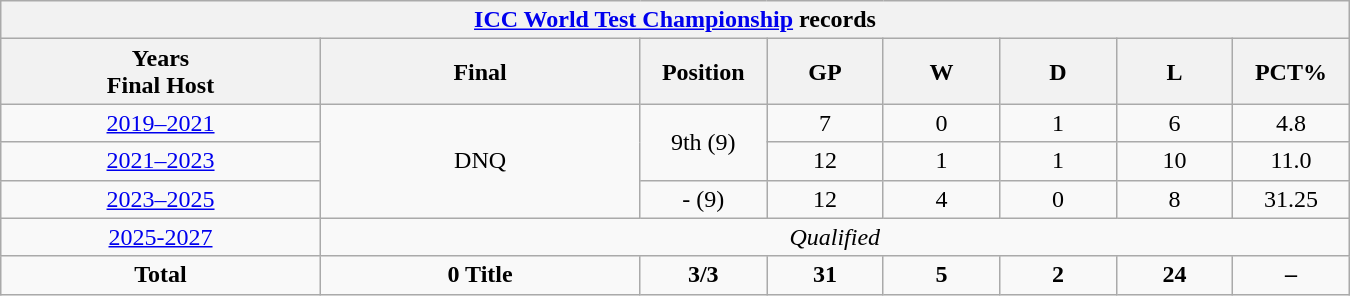<table class="wikitable" style="text-align: center; width:900px">
<tr>
<th colspan="8"><a href='#'>ICC World Test Championship</a> records</th>
</tr>
<tr>
<th width=150>Years<br>Final Host</th>
<th width=150>Final</th>
<th width=50>Position</th>
<th width=50>GP</th>
<th width=50>W</th>
<th width=50>D</th>
<th width=50>L</th>
<th width=50>PCT%</th>
</tr>
<tr>
<td><a href='#'>2019–2021</a> </td>
<td rowspan="3">DNQ</td>
<td rowspan="2">9th (9)</td>
<td>7</td>
<td>0</td>
<td>1</td>
<td>6</td>
<td>4.8</td>
</tr>
<tr>
<td><a href='#'>2021–2023</a> </td>
<td>12</td>
<td>1</td>
<td>1</td>
<td>10</td>
<td>11.0</td>
</tr>
<tr>
<td><a href='#'>2023–2025</a> </td>
<td>- (9)</td>
<td>12</td>
<td>4</td>
<td>0</td>
<td>8</td>
<td>31.25</td>
</tr>
<tr>
<td><a href='#'>2025-2027</a> </td>
<td colspan="7"><em>Qualified</em></td>
</tr>
<tr>
<td><strong>Total</strong></td>
<td><strong>0 Title</strong></td>
<td><strong>3/3</strong></td>
<td><strong>31</strong></td>
<td><strong>5</strong></td>
<td><strong>2</strong></td>
<td><strong>24</strong></td>
<td><strong>–</strong></td>
</tr>
</table>
